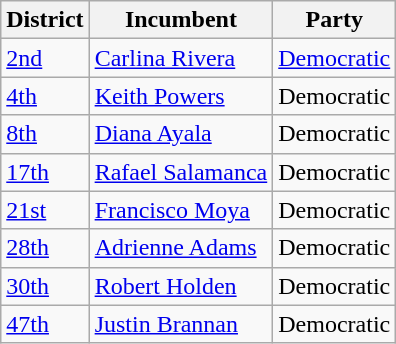<table class="wikitable">
<tr>
<th>District</th>
<th>Incumbent</th>
<th>Party</th>
</tr>
<tr>
<td><a href='#'>2nd</a></td>
<td><a href='#'>Carlina Rivera</a></td>
<td><a href='#'>Democratic</a></td>
</tr>
<tr>
<td><a href='#'>4th</a></td>
<td><a href='#'>Keith Powers</a></td>
<td>Democratic</td>
</tr>
<tr>
<td><a href='#'>8th</a></td>
<td><a href='#'>Diana Ayala</a></td>
<td>Democratic</td>
</tr>
<tr>
<td><a href='#'>17th</a></td>
<td><a href='#'>Rafael Salamanca</a></td>
<td>Democratic</td>
</tr>
<tr>
<td><a href='#'>21st</a></td>
<td><a href='#'>Francisco Moya</a></td>
<td>Democratic</td>
</tr>
<tr>
<td><a href='#'>28th</a></td>
<td><a href='#'>Adrienne Adams</a></td>
<td>Democratic</td>
</tr>
<tr>
<td><a href='#'>30th</a></td>
<td><a href='#'>Robert Holden</a></td>
<td>Democratic</td>
</tr>
<tr>
<td><a href='#'>47th</a></td>
<td><a href='#'>Justin Brannan</a></td>
<td>Democratic</td>
</tr>
</table>
